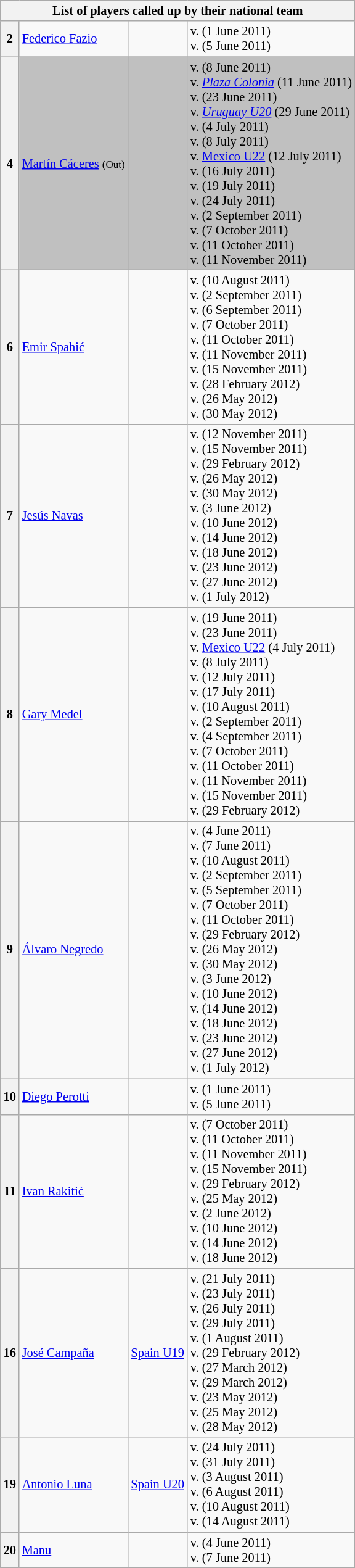<table class="wikitable collapsible collapsed" style="font-size: 85%">
<tr>
<th colspan="4">List of players called up by their national team</th>
</tr>
<tr>
<th>2</th>
<td><a href='#'>Federico Fazio</a></td>
<td></td>
<td>v.  (1 June 2011)<br>v.  (5 June 2011)</td>
</tr>
<tr bgcolor="#c0c0c0">
<th>4</th>
<td><a href='#'>Martín Cáceres</a> <small>(Out)</small></td>
<td></td>
<td>v.  (8 June 2011)<br>v.  <em><a href='#'>Plaza Colonia</a></em> (11 June 2011)<br>v.  (23 June 2011)<br>v.  <em><a href='#'>Uruguay U20</a></em> (29 June 2011)<br>v.  (4 July 2011)<br>v.  (8 July 2011)<br>v.  <a href='#'>Mexico U22</a> (12 July 2011)<br>v.  (16 July 2011)<br>v.  (19 July 2011)<br>v.  (24 July 2011)<br>v.  (2 September 2011)<br>v.  (7 October 2011)<br>v.  (11 October 2011)<br>v.  (11 November 2011)</td>
</tr>
<tr>
<th>6</th>
<td><a href='#'>Emir Spahić</a></td>
<td></td>
<td>v.  (10 August 2011)<br>v.  (2 September 2011)<br>v.  (6 September 2011)<br>v.  (7 October 2011)<br>v.  (11 October 2011)<br>v.  (11 November 2011)<br>v.  (15 November 2011)<br>v.  (28 February 2012)<br>v.  (26 May 2012)<br>v.  (30 May 2012)</td>
</tr>
<tr>
<th>7</th>
<td><a href='#'>Jesús Navas</a></td>
<td></td>
<td>v.  (12 November 2011)<br>v.  (15 November 2011)<br>v.  (29 February 2012)<br>v.  (26 May 2012)<br>v.  (30 May 2012)<br>v.  (3 June 2012)<br>v.  (10 June 2012)<br>v.  (14 June 2012)<br>v.  (18 June 2012)<br>v.  (23 June 2012)<br>v.  (27 June 2012)<br>v.  (1 July 2012)</td>
</tr>
<tr>
<th>8</th>
<td><a href='#'>Gary Medel</a></td>
<td></td>
<td>v.  (19 June 2011)<br>v.  (23 June 2011)<br>v.  <a href='#'>Mexico U22</a> (4 July 2011)<br>v.  (8 July 2011)<br>v.  (12 July 2011)<br>v.  (17 July 2011)<br>v.  (10 August 2011)<br>v.  (2 September 2011)<br>v.  (4 September 2011)<br>v.  (7 October 2011)<br>v.  (11 October 2011)<br>v.  (11 November 2011)<br>v.  (15 November 2011)<br>v.  (29 February 2012)</td>
</tr>
<tr>
<th>9</th>
<td><a href='#'>Álvaro Negredo</a></td>
<td></td>
<td>v.  (4 June 2011)<br>v.  (7 June 2011)<br>v.  (10 August 2011)<br>v.  (2 September 2011)<br>v.  (5 September 2011)<br>v.  (7 October 2011)<br>v.  (11 October 2011)<br>v.  (29 February 2012)<br>v.  (26 May 2012)<br>v.  (30 May 2012)<br>v.  (3 June 2012)<br>v.  (10 June 2012)<br>v.  (14 June 2012)<br>v.  (18 June 2012)<br>v.  (23 June 2012)<br>v.  (27 June 2012)<br>v.  (1 July 2012)</td>
</tr>
<tr>
<th>10</th>
<td><a href='#'>Diego Perotti</a></td>
<td></td>
<td>v.  (1 June 2011)<br>v.  (5 June 2011)</td>
</tr>
<tr>
<th>11</th>
<td><a href='#'>Ivan Rakitić</a></td>
<td></td>
<td>v.  (7 October 2011)<br>v.  (11 October 2011)<br>v.  (11 November 2011)<br>v.  (15 November 2011)<br>v.  (29 February 2012)<br>v.  (25 May 2012)<br>v.  (2 June 2012)<br>v.  (10 June 2012)<br>v.  (14 June 2012)<br>v.  (18 June 2012)</td>
</tr>
<tr>
<th>16</th>
<td><a href='#'>José Campaña</a></td>
<td> <a href='#'>Spain U19</a></td>
<td>v.  (21 July 2011)<br>v.  (23 July 2011)<br>v.  (26 July 2011)<br>v.  (29 July 2011)<br>v.  (1 August 2011)<br>v.  (29 February 2012)<br>v.  (27 March 2012)<br>v.  (29 March 2012)<br>v.  (23 May 2012)<br>v.  (25 May 2012)<br>v.  (28 May 2012)</td>
</tr>
<tr>
<th>19</th>
<td><a href='#'>Antonio Luna</a></td>
<td> <a href='#'>Spain U20</a></td>
<td>v.  (24 July 2011)<br>v.  (31 July 2011)<br>v.  (3 August 2011)<br>v.  (6 August 2011)<br>v.  (10 August 2011)<br>v.  (14 August 2011)</td>
</tr>
<tr>
<th>20</th>
<td><a href='#'>Manu</a></td>
<td></td>
<td>v.  (4 June 2011)<br>v.  (7 June 2011)</td>
</tr>
<tr>
</tr>
</table>
